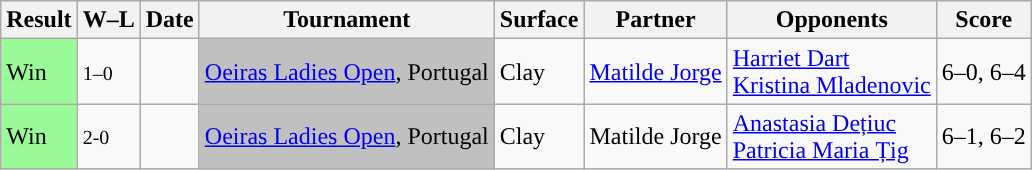<table class="sortable wikitable">
<tr>
<th>Result</th>
<th class="unsortable">W–L</th>
<th>Date</th>
<th>Tournament</th>
<th>Surface</th>
<th>Partner</th>
<th>Opponents</th>
<th class="unsortable">Score</th>
</tr>
<tr>
<td style="background:#98fb98;">Win</td>
<td><small>1–0</small></td>
<td><a href='#'></a></td>
<td style="background:silver;"><a href='#'>Oeiras Ladies Open</a>, Portugal</td>
<td>Clay</td>
<td> <a href='#'>Matilde Jorge</a></td>
<td> <a href='#'>Harriet Dart</a> <br>  <a href='#'>Kristina Mladenovic</a></td>
<td>6–0, 6–4</td>
</tr>
<tr>
<td style="background:#98fb98;">Win</td>
<td><small>2-0</small></td>
<td><a href='#'></a></td>
<td style="background:silver;"><a href='#'>Oeiras Ladies Open</a>, Portugal</td>
<td>Clay</td>
<td> Matilde Jorge</td>
<td> <a href='#'>Anastasia Dețiuc</a> <br>  <a href='#'>Patricia Maria Țig</a></td>
<td>6–1, 6–2</td>
</tr>
</table>
